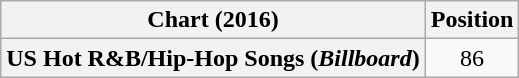<table class="wikitable plainrowheaders" style="text-align:center">
<tr>
<th scope="col">Chart (2016)</th>
<th scope="col">Position</th>
</tr>
<tr>
<th scope="row">US Hot R&B/Hip-Hop Songs (<em>Billboard</em>)</th>
<td>86</td>
</tr>
</table>
